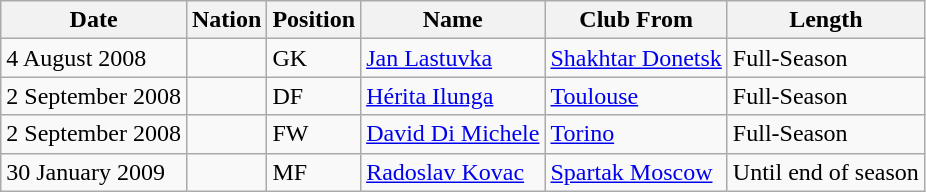<table class="wikitable">
<tr>
<th>Date</th>
<th>Nation</th>
<th>Position</th>
<th>Name</th>
<th>Club From</th>
<th>Length</th>
</tr>
<tr>
<td>4 August 2008</td>
<td></td>
<td>GK</td>
<td><a href='#'>Jan Lastuvka</a></td>
<td><a href='#'>Shakhtar Donetsk</a></td>
<td>Full-Season</td>
</tr>
<tr>
<td>2 September 2008</td>
<td></td>
<td>DF</td>
<td><a href='#'>Hérita Ilunga</a></td>
<td><a href='#'>Toulouse</a></td>
<td>Full-Season</td>
</tr>
<tr>
<td>2 September 2008</td>
<td></td>
<td>FW</td>
<td><a href='#'>David Di Michele</a></td>
<td><a href='#'>Torino</a></td>
<td>Full-Season</td>
</tr>
<tr>
<td>30 January 2009</td>
<td></td>
<td>MF</td>
<td><a href='#'>Radoslav Kovac</a></td>
<td><a href='#'>Spartak Moscow</a></td>
<td>Until end of season</td>
</tr>
</table>
